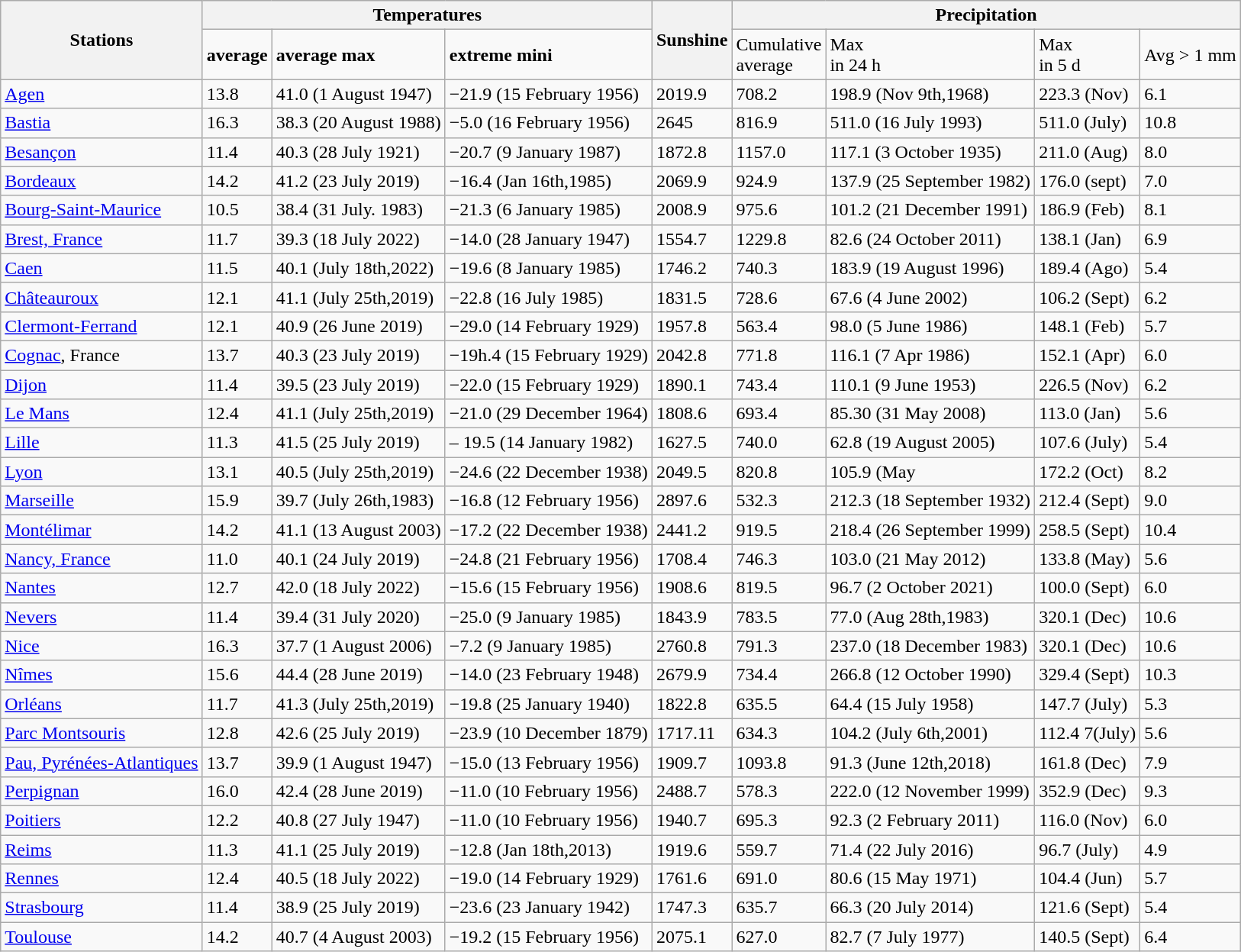<table class="wikitable">
<tr>
<th rowspan="2">Stations</th>
<th colspan="3">Temperatures</th>
<th rowspan="2">Sunshine</th>
<th colspan="4">Precipitation</th>
</tr>
<tr>
<td><strong>average</strong></td>
<td><strong>average max</strong></td>
<td><strong>extreme mini</strong></td>
<td>Cumulative<br>average</td>
<td>Max<br>in 24 h</td>
<td>Max<br>in 5 d</td>
<td>Avg > 1 mm</td>
</tr>
<tr>
<td><a href='#'>Agen</a></td>
<td>13.8</td>
<td>41.0 (1 August 1947)</td>
<td>−21.9 (15 February 1956)</td>
<td>2019.9</td>
<td>708.2</td>
<td>198.9 (Nov 9th,1968)</td>
<td>223.3 (Nov)</td>
<td>6.1</td>
</tr>
<tr>
<td><a href='#'>Bastia</a></td>
<td>16.3</td>
<td>38.3 (20 August 1988)</td>
<td>−5.0 (16 February 1956)</td>
<td>2645</td>
<td>816.9</td>
<td>511.0 (16 July 1993)</td>
<td>511.0 (July)</td>
<td>10.8</td>
</tr>
<tr>
<td><a href='#'>Besançon</a></td>
<td>11.4</td>
<td>40.3 (28 July 1921)</td>
<td>−20.7 (9 January 1987)</td>
<td>1872.8</td>
<td>1157.0</td>
<td>117.1 (3 October 1935)</td>
<td>211.0 (Aug)</td>
<td>8.0</td>
</tr>
<tr>
<td><a href='#'>Bordeaux</a></td>
<td>14.2</td>
<td>41.2 (23 July 2019)</td>
<td>−16.4 (Jan 16th,1985)</td>
<td>2069.9</td>
<td>924.9</td>
<td>137.9 (25 September 1982)</td>
<td>176.0 (sept)</td>
<td>7.0</td>
</tr>
<tr>
<td><a href='#'>Bourg-Saint-Maurice</a></td>
<td>10.5</td>
<td>38.4 (31 July. 1983)</td>
<td>−21.3 (6 January 1985)</td>
<td>2008.9</td>
<td>975.6</td>
<td>101.2 (21 December 1991)</td>
<td>186.9 (Feb)</td>
<td>8.1</td>
</tr>
<tr>
<td><a href='#'>Brest, France</a></td>
<td>11.7</td>
<td>39.3 (18 July 2022)</td>
<td>−14.0 (28 January 1947)</td>
<td>1554.7</td>
<td>1229.8</td>
<td>82.6 (24 October 2011)</td>
<td>138.1 (Jan)</td>
<td>6.9</td>
</tr>
<tr>
<td><a href='#'>Caen</a></td>
<td>11.5</td>
<td>40.1 (July 18th,2022)</td>
<td>−19.6 (8 January 1985)</td>
<td>1746.2</td>
<td>740.3</td>
<td>183.9 (19 August 1996)</td>
<td>189.4 (Ago)</td>
<td>5.4</td>
</tr>
<tr>
<td><a href='#'>Châteauroux</a></td>
<td>12.1</td>
<td>41.1 (July 25th,2019)</td>
<td>−22.8 (16 July 1985)</td>
<td>1831.5</td>
<td>728.6</td>
<td>67.6 (4 June 2002)</td>
<td>106.2 (Sept)</td>
<td>6.2</td>
</tr>
<tr>
<td><a href='#'>Clermont-Ferrand</a></td>
<td>12.1</td>
<td>40.9 (26 June 2019)</td>
<td>−29.0 (14 February 1929)</td>
<td>1957.8</td>
<td>563.4</td>
<td>98.0 (5 June 1986)</td>
<td>148.1 (Feb)</td>
<td>5.7</td>
</tr>
<tr>
<td><a href='#'>Cognac</a>, France</td>
<td>13.7</td>
<td>40.3 (23 July 2019)</td>
<td>−19h.4 (15 February 1929)</td>
<td>2042.8</td>
<td>771.8</td>
<td>116.1 (7 Apr 1986)</td>
<td>152.1 (Apr)</td>
<td>6.0</td>
</tr>
<tr>
<td><a href='#'>Dijon</a></td>
<td>11.4</td>
<td>39.5 (23 July 2019)</td>
<td>−22.0 (15 February 1929)</td>
<td>1890.1</td>
<td>743.4</td>
<td>110.1 (9 June 1953)</td>
<td>226.5 (Nov)</td>
<td>6.2</td>
</tr>
<tr>
<td><a href='#'>Le Mans</a></td>
<td>12.4</td>
<td>41.1 (July 25th,2019)</td>
<td>−21.0 (29 December 1964)</td>
<td>1808.6</td>
<td>693.4</td>
<td>85.30 (31 May 2008)</td>
<td>113.0 (Jan)</td>
<td>5.6</td>
</tr>
<tr>
<td><a href='#'>Lille</a></td>
<td>11.3</td>
<td>41.5 (25 July 2019)</td>
<td>– 19.5 (14 January 1982)</td>
<td>1627.5</td>
<td>740.0</td>
<td>62.8 (19 August 2005)</td>
<td>107.6 (July)</td>
<td>5.4</td>
</tr>
<tr>
<td><a href='#'>Lyon</a></td>
<td>13.1</td>
<td>40.5 (July 25th,2019)</td>
<td>−24.6 (22 December 1938)</td>
<td>2049.5</td>
<td>820.8</td>
<td>105.9 (May</td>
<td>172.2 (Oct)</td>
<td>8.2</td>
</tr>
<tr>
<td><a href='#'>Marseille</a></td>
<td>15.9</td>
<td>39.7 (July 26th,1983)</td>
<td>−16.8 (12 February 1956)</td>
<td>2897.6</td>
<td>532.3</td>
<td>212.3 (18 September 1932)</td>
<td>212.4 (Sept)</td>
<td>9.0</td>
</tr>
<tr>
<td><a href='#'>Montélimar</a></td>
<td>14.2</td>
<td>41.1 (13 August 2003)</td>
<td>−17.2 (22 December 1938)</td>
<td>2441.2</td>
<td>919.5</td>
<td>218.4 (26 September 1999)</td>
<td>258.5 (Sept)</td>
<td>10.4</td>
</tr>
<tr>
<td><a href='#'>Nancy, France</a></td>
<td>11.0</td>
<td>40.1 (24 July 2019)</td>
<td>−24.8 (21 February 1956)</td>
<td>1708.4</td>
<td>746.3</td>
<td>103.0 (21 May 2012)</td>
<td>133.8 (May)</td>
<td>5.6</td>
</tr>
<tr>
<td><a href='#'>Nantes</a></td>
<td>12.7</td>
<td>42.0 (18 July 2022)</td>
<td>−15.6 (15 February 1956)</td>
<td>1908.6</td>
<td>819.5</td>
<td>96.7 (2 October 2021)</td>
<td>100.0 (Sept)</td>
<td>6.0</td>
</tr>
<tr>
<td><a href='#'>Nevers</a></td>
<td>11.4</td>
<td>39.4 (31 July 2020)</td>
<td>−25.0 (9 January 1985)</td>
<td>1843.9</td>
<td>783.5</td>
<td>77.0 (Aug 28th,1983)</td>
<td>320.1 (Dec)</td>
<td>10.6</td>
</tr>
<tr>
<td><a href='#'>Nice</a></td>
<td>16.3</td>
<td>37.7 (1 August 2006)</td>
<td>−7.2 (9 January 1985)</td>
<td>2760.8</td>
<td>791.3</td>
<td>237.0 (18 December 1983)</td>
<td>320.1 (Dec)</td>
<td>10.6</td>
</tr>
<tr>
<td><a href='#'>Nîmes</a></td>
<td>15.6</td>
<td>44.4 (28 June 2019)</td>
<td>−14.0 (23 February 1948)</td>
<td>2679.9</td>
<td>734.4</td>
<td>266.8 (12 October 1990)</td>
<td>329.4 (Sept)</td>
<td>10.3</td>
</tr>
<tr>
<td><a href='#'>Orléans</a></td>
<td>11.7</td>
<td>41.3 (July 25th,2019)</td>
<td>−19.8 (25 January 1940)</td>
<td>1822.8</td>
<td>635.5</td>
<td>64.4 (15 July 1958)</td>
<td>147.7 (July)</td>
<td>5.3</td>
</tr>
<tr>
<td><a href='#'>Parc Montsouris</a></td>
<td>12.8</td>
<td>42.6 (25 July 2019)</td>
<td>−23.9 (10 December 1879)</td>
<td>1717.11</td>
<td>634.3</td>
<td>104.2 (July 6th,2001)</td>
<td>112.4 7(July)</td>
<td>5.6</td>
</tr>
<tr>
<td><a href='#'>Pau, Pyrénées-Atlantiques</a></td>
<td>13.7</td>
<td>39.9 (1 August 1947)</td>
<td>−15.0 (13 February 1956)</td>
<td>1909.7</td>
<td>1093.8</td>
<td>91.3 (June 12th,2018)</td>
<td>161.8 (Dec)</td>
<td>7.9</td>
</tr>
<tr>
<td><a href='#'>Perpignan</a></td>
<td>16.0</td>
<td>42.4 (28 June 2019)</td>
<td>−11.0 (10 February 1956)</td>
<td>2488.7</td>
<td>578.3</td>
<td>222.0 (12 November 1999)</td>
<td>352.9 (Dec)</td>
<td>9.3</td>
</tr>
<tr>
<td><a href='#'>Poitiers</a></td>
<td>12.2</td>
<td>40.8 (27 July 1947)</td>
<td>−11.0 (10 February 1956)</td>
<td>1940.7</td>
<td>695.3</td>
<td>92.3 (2 February 2011)</td>
<td>116.0 (Nov)</td>
<td>6.0</td>
</tr>
<tr>
<td><a href='#'>Reims</a></td>
<td>11.3</td>
<td>41.1 (25 July 2019)</td>
<td>−12.8 (Jan 18th,2013)</td>
<td>1919.6</td>
<td>559.7</td>
<td>71.4 (22 July 2016)</td>
<td>96.7 (July)</td>
<td>4.9</td>
</tr>
<tr>
<td><a href='#'>Rennes</a></td>
<td>12.4</td>
<td>40.5 (18 July 2022)</td>
<td>−19.0 (14 February 1929)</td>
<td>1761.6</td>
<td>691.0</td>
<td>80.6 (15 May 1971)</td>
<td>104.4 (Jun)</td>
<td>5.7</td>
</tr>
<tr>
<td><a href='#'>Strasbourg</a></td>
<td>11.4</td>
<td>38.9 (25 July 2019)</td>
<td>−23.6 (23 January 1942)</td>
<td>1747.3</td>
<td>635.7</td>
<td>66.3 (20 July 2014)</td>
<td>121.6 (Sept)</td>
<td>5.4</td>
</tr>
<tr>
<td><a href='#'>Toulouse</a></td>
<td>14.2</td>
<td>40.7 (4 August 2003)</td>
<td>−19.2 (15 February 1956)</td>
<td>2075.1</td>
<td>627.0</td>
<td>82.7 (7 July 1977)</td>
<td>140.5 (Sept)</td>
<td>6.4</td>
</tr>
</table>
